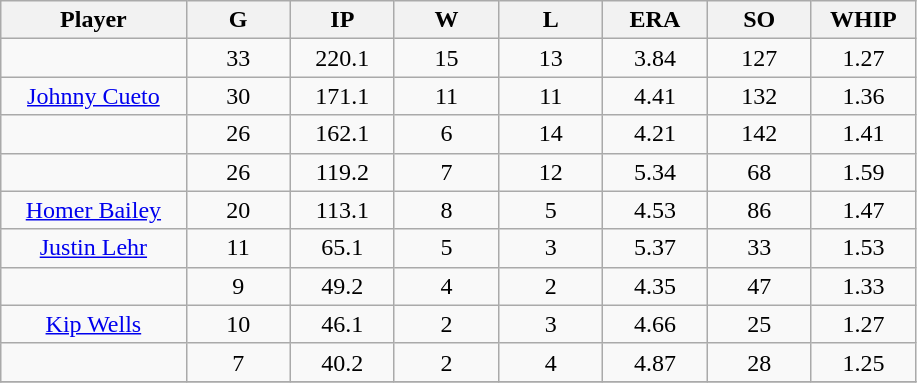<table class="wikitable sortable">
<tr>
<th bgcolor="#DDDDFF" width="16%">Player</th>
<th bgcolor="#DDDDFF" width="9%">G</th>
<th bgcolor="#DDDDFF" width="9%">IP</th>
<th bgcolor="#DDDDFF" width="9%">W</th>
<th bgcolor="#DDDDFF" width="9%">L</th>
<th bgcolor="#DDDDFF" width="9%">ERA</th>
<th bgcolor="#DDDDFF" width="9%">SO</th>
<th bgcolor="#DDDDFF" width="9%">WHIP</th>
</tr>
<tr align="center">
<td></td>
<td>33</td>
<td>220.1</td>
<td>15</td>
<td>13</td>
<td>3.84</td>
<td>127</td>
<td>1.27</td>
</tr>
<tr align="center">
<td><a href='#'>Johnny Cueto</a></td>
<td>30</td>
<td>171.1</td>
<td>11</td>
<td>11</td>
<td>4.41</td>
<td>132</td>
<td>1.36</td>
</tr>
<tr align=center>
<td></td>
<td>26</td>
<td>162.1</td>
<td>6</td>
<td>14</td>
<td>4.21</td>
<td>142</td>
<td>1.41</td>
</tr>
<tr align="center">
<td></td>
<td>26</td>
<td>119.2</td>
<td>7</td>
<td>12</td>
<td>5.34</td>
<td>68</td>
<td>1.59</td>
</tr>
<tr align="center">
<td><a href='#'>Homer Bailey</a></td>
<td>20</td>
<td>113.1</td>
<td>8</td>
<td>5</td>
<td>4.53</td>
<td>86</td>
<td>1.47</td>
</tr>
<tr align=center>
<td><a href='#'>Justin Lehr</a></td>
<td>11</td>
<td>65.1</td>
<td>5</td>
<td>3</td>
<td>5.37</td>
<td>33</td>
<td>1.53</td>
</tr>
<tr align=center>
<td></td>
<td>9</td>
<td>49.2</td>
<td>4</td>
<td>2</td>
<td>4.35</td>
<td>47</td>
<td>1.33</td>
</tr>
<tr align="center">
<td><a href='#'>Kip Wells</a></td>
<td>10</td>
<td>46.1</td>
<td>2</td>
<td>3</td>
<td>4.66</td>
<td>25</td>
<td>1.27</td>
</tr>
<tr align=center>
<td></td>
<td>7</td>
<td>40.2</td>
<td>2</td>
<td>4</td>
<td>4.87</td>
<td>28</td>
<td>1.25</td>
</tr>
<tr align="center">
</tr>
</table>
